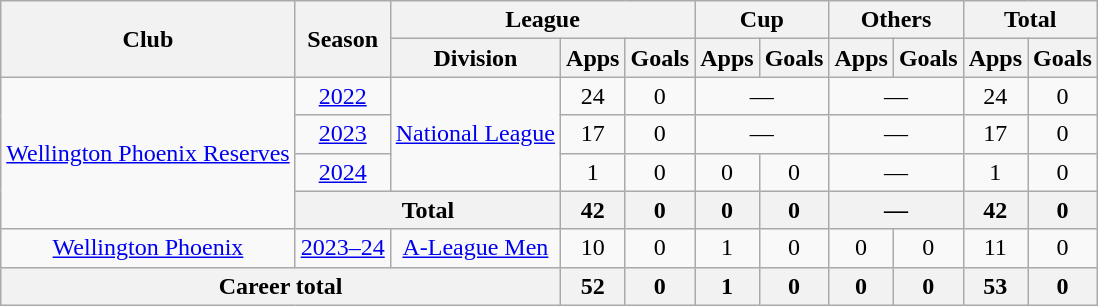<table class="wikitable" style="text-align: center;">
<tr>
<th rowspan=2>Club</th>
<th rowspan=2>Season</th>
<th colspan=3>League</th>
<th colspan=2>Cup</th>
<th colspan=2>Others</th>
<th colspan=2>Total</th>
</tr>
<tr>
<th>Division</th>
<th>Apps</th>
<th>Goals</th>
<th>Apps</th>
<th>Goals</th>
<th>Apps</th>
<th>Goals</th>
<th>Apps</th>
<th>Goals</th>
</tr>
<tr>
<td rowspan=4><a href='#'>Wellington Phoenix Reserves</a></td>
<td><a href='#'>2022</a></td>
<td rowspan=3><a href='#'>National League</a></td>
<td>24</td>
<td>0</td>
<td colspan=2>—</td>
<td colspan=2>—</td>
<td>24</td>
<td>0</td>
</tr>
<tr>
<td><a href='#'>2023</a></td>
<td>17</td>
<td>0</td>
<td colspan=2>—</td>
<td colspan=2>—</td>
<td>17</td>
<td>0</td>
</tr>
<tr>
<td><a href='#'>2024</a></td>
<td>1</td>
<td>0</td>
<td>0</td>
<td>0</td>
<td colspan=2>—</td>
<td>1</td>
<td>0</td>
</tr>
<tr>
<th colspan=2>Total</th>
<th>42</th>
<th>0</th>
<th>0</th>
<th>0</th>
<th colspan=2>—</th>
<th>42</th>
<th>0</th>
</tr>
<tr>
<td rowspan=1><a href='#'>Wellington Phoenix</a></td>
<td><a href='#'>2023–24</a></td>
<td><a href='#'>A-League Men</a></td>
<td>10</td>
<td>0</td>
<td>1</td>
<td>0</td>
<td>0</td>
<td>0</td>
<td>11</td>
<td>0</td>
</tr>
<tr>
<th colspan=3>Career total</th>
<th>52</th>
<th>0</th>
<th>1</th>
<th>0</th>
<th>0</th>
<th>0</th>
<th>53</th>
<th>0</th>
</tr>
</table>
